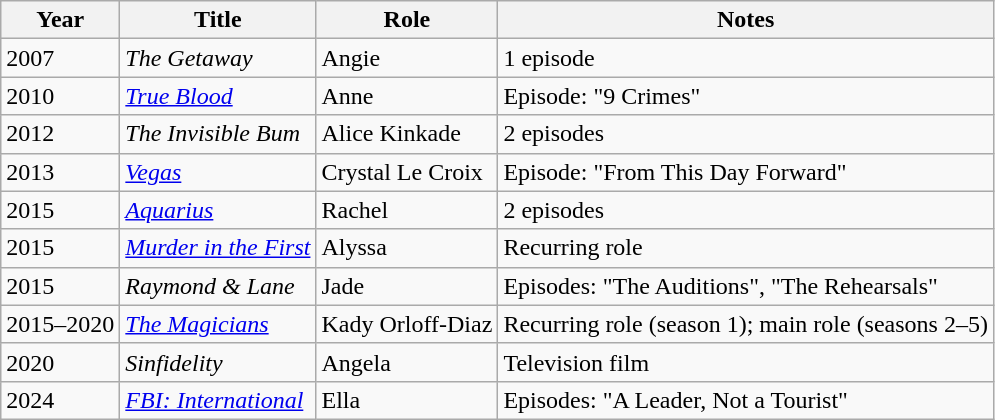<table class="wikitable sortable">
<tr>
<th>Year</th>
<th>Title</th>
<th>Role</th>
<th class="unsortable">Notes</th>
</tr>
<tr>
<td>2007</td>
<td data-sort-value="Getaway, The"><em>The Getaway</em></td>
<td>Angie</td>
<td>1 episode</td>
</tr>
<tr>
<td>2010</td>
<td><em><a href='#'>True Blood</a></em></td>
<td>Anne</td>
<td>Episode: "9 Crimes"</td>
</tr>
<tr>
<td>2012</td>
<td data-sort-value="Invisible Bum, The"><em>The Invisible Bum</em></td>
<td>Alice Kinkade</td>
<td>2 episodes</td>
</tr>
<tr>
<td>2013</td>
<td><em><a href='#'>Vegas</a></em></td>
<td>Crystal Le Croix</td>
<td>Episode: "From This Day Forward"</td>
</tr>
<tr>
<td>2015</td>
<td><em><a href='#'>Aquarius</a></em></td>
<td>Rachel</td>
<td>2 episodes</td>
</tr>
<tr>
<td>2015</td>
<td><em><a href='#'>Murder in the First</a></em></td>
<td>Alyssa</td>
<td>Recurring role</td>
</tr>
<tr>
<td>2015</td>
<td><em>Raymond & Lane</em></td>
<td>Jade</td>
<td>Episodes: "The Auditions", "The Rehearsals"</td>
</tr>
<tr>
<td>2015–2020</td>
<td data-sort-value="Magicians, The"><em><a href='#'>The Magicians</a></em></td>
<td>Kady Orloff-Diaz</td>
<td>Recurring role (season 1); main role (seasons 2–5)</td>
</tr>
<tr>
<td>2020</td>
<td><em>Sinfidelity</em></td>
<td>Angela</td>
<td>Television film</td>
</tr>
<tr>
<td>2024</td>
<td><em><a href='#'>FBI: International</a></em></td>
<td>Ella</td>
<td>Episodes: "A Leader, Not a Tourist"</td>
</tr>
</table>
